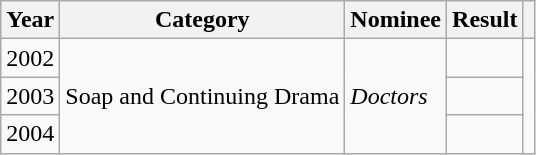<table class="wikitable">
<tr>
<th>Year</th>
<th>Category</th>
<th>Nominee</th>
<th>Result</th>
<th></th>
</tr>
<tr>
<td>2002</td>
<td rowspan="3">Soap and Continuing Drama</td>
<td rowspan="3"><em>Doctors</em></td>
<td></td>
<td align="center" rowspan="3"></td>
</tr>
<tr>
<td>2003</td>
<td></td>
</tr>
<tr>
<td>2004</td>
<td></td>
</tr>
</table>
